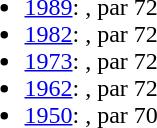<table>
<tr>
<td><br><ul><li><a href='#'>1989</a>: , par 72</li><li><a href='#'>1982</a>: , par 72</li><li><a href='#'>1973</a>: , par 72</li><li><a href='#'>1962</a>: , par 72</li><li><a href='#'>1950</a>: , par 70</li></ul></td>
</tr>
</table>
